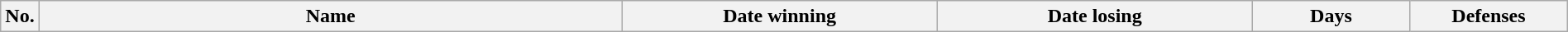<table class="wikitable" style="width:100%;">
<tr>
<th style="width:1%;">No.</th>
<th style="width:37%;">Name</th>
<th style="width:20%;">Date winning</th>
<th style="width:20%;">Date losing</th>
<th data-sort-type="number" style="width:10%;">Days</th>
<th data-sort-type="number" style="width:10%;">Defenses</th>
</tr>
</table>
